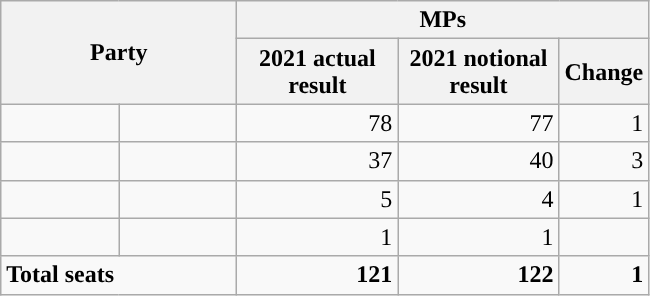<table class="wikitable" style="text-align:right;">
<tr>
<th colspan="2" rowspan="2" class=unsortable style="text-align: center; vertical-align: middle; width: 150px;">Party</th>
<th colspan="3" style="vertical-align: top;">MPs</th>
</tr>
<tr>
<th data-sort-type=number style="width: 100px;">2021 actual result</th>
<th data-sort-type=number style="width: 100px;">2021 notional result</th>
<th data-sort-type=number style="width: 50px;">Change</th>
</tr>
<tr>
<td style="background:"></td>
<td style="text-align:left"></td>
<td>78</td>
<td>77</td>
<td> 1</td>
</tr>
<tr>
<td style="background:"></td>
<td style="text-align:left"></td>
<td>37</td>
<td>40</td>
<td> 3</td>
</tr>
<tr>
<td style="background:"></td>
<td style="text-align:left"></td>
<td>5</td>
<td>4</td>
<td> 1</td>
</tr>
<tr>
<td style="background:"></td>
<td style="text-align:left"></td>
<td>1</td>
<td>1</td>
<td></td>
</tr>
<tr>
<td style="text-align: left;" colspan="2"><strong>Total seats</strong></td>
<td><strong>121</strong></td>
<td><strong>122</strong></td>
<td><strong>1</strong> </td>
</tr>
</table>
